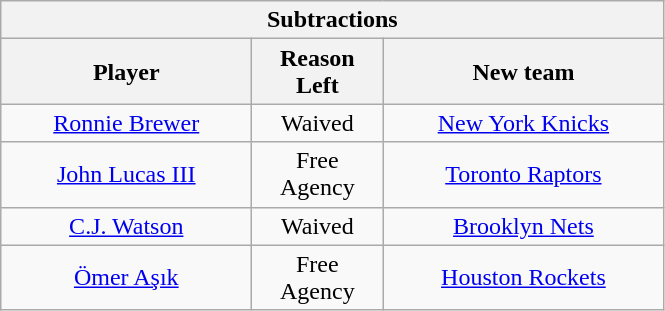<table class="wikitable" style="text-align:center">
<tr>
<th colspan=3>Subtractions</th>
</tr>
<tr>
<th style="width:160px">Player</th>
<th style="width:80px">Reason Left</th>
<th style="width:180px">New team</th>
</tr>
<tr>
<td><a href='#'>Ronnie Brewer</a></td>
<td>Waived</td>
<td><a href='#'>New York Knicks</a></td>
</tr>
<tr>
<td><a href='#'>John Lucas III</a></td>
<td>Free Agency</td>
<td><a href='#'>Toronto Raptors</a></td>
</tr>
<tr>
<td><a href='#'>C.J. Watson</a></td>
<td>Waived</td>
<td><a href='#'>Brooklyn Nets</a></td>
</tr>
<tr>
<td><a href='#'>Ömer Aşık</a></td>
<td>Free Agency</td>
<td><a href='#'>Houston Rockets</a></td>
</tr>
</table>
